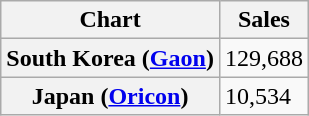<table class="wikitable plainrowheaders">
<tr>
<th>Chart</th>
<th>Sales</th>
</tr>
<tr>
<th scope="row">South Korea (<a href='#'>Gaon</a>)</th>
<td>129,688</td>
</tr>
<tr>
<th scope="row">Japan (<a href='#'>Oricon</a>)</th>
<td>10,534</td>
</tr>
</table>
